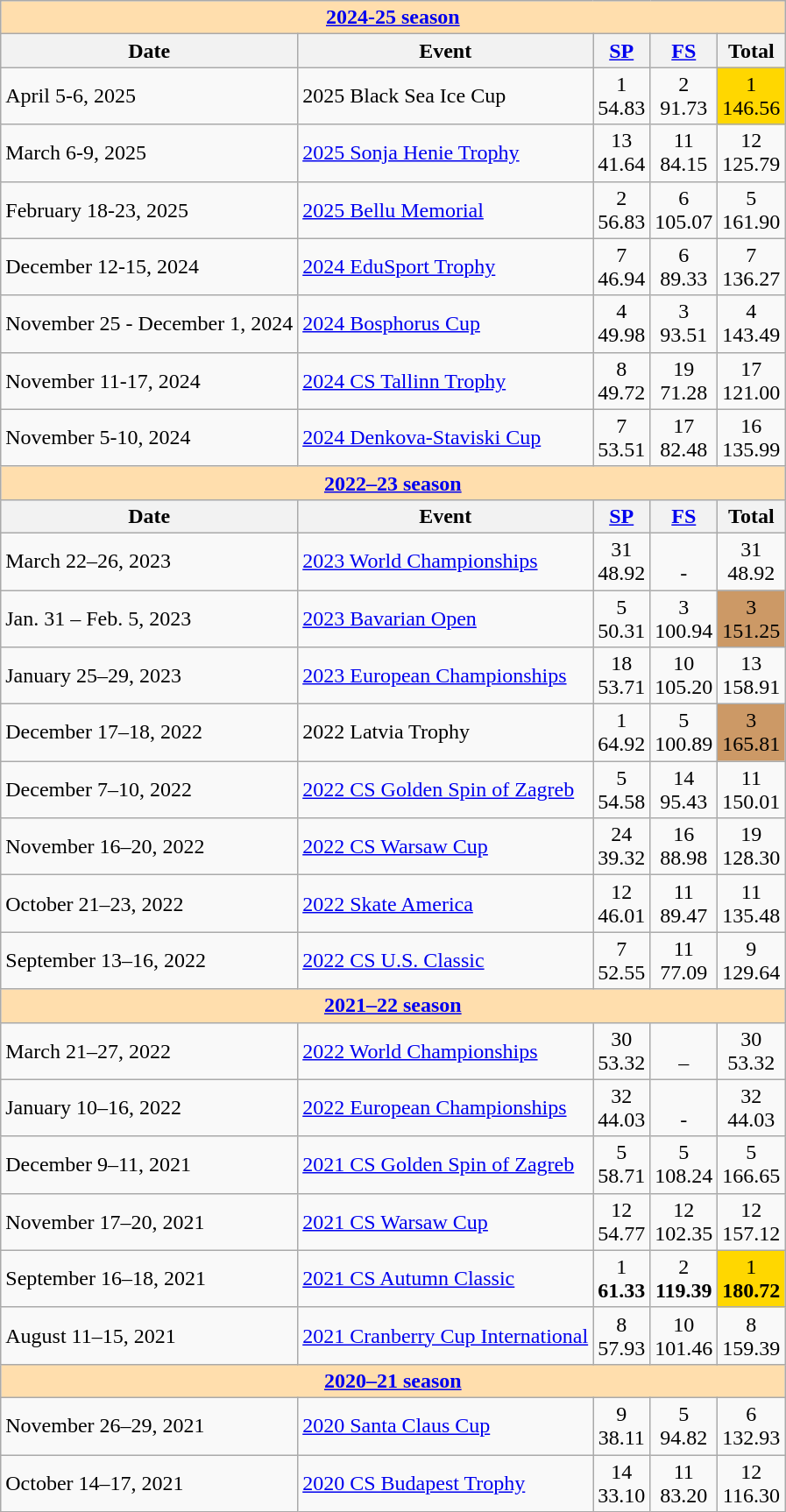<table class="wikitable">
<tr>
<td colspan="5" style="background-color: #ffdead; " align="center"><a href='#'><strong>2024-25 season</strong></a></td>
</tr>
<tr>
<th>Date</th>
<th>Event</th>
<th><a href='#'>SP</a></th>
<th><a href='#'>FS</a></th>
<th>Total</th>
</tr>
<tr>
<td>April 5-6, 2025</td>
<td>2025 Black Sea Ice Cup</td>
<td align="center">1 <br> 54.83</td>
<td align="center">2 <br> 91.73</td>
<td align="center" bgcolor=gold>1 <br> 146.56</td>
</tr>
<tr>
<td>March 6-9, 2025</td>
<td><a href='#'>2025 Sonja Henie Trophy</a></td>
<td align="center">13 <br> 41.64</td>
<td align="center">11 <br> 84.15</td>
<td align="center">12 <br> 125.79</td>
</tr>
<tr>
<td>February 18-23, 2025</td>
<td><a href='#'>2025 Bellu Memorial</a></td>
<td align="center">2 <br> 56.83</td>
<td align="center">6 <br> 105.07</td>
<td align="center">5 <br> 161.90</td>
</tr>
<tr>
<td>December 12-15, 2024</td>
<td><a href='#'>2024 EduSport Trophy</a></td>
<td align="center">7 <br> 46.94</td>
<td align="center">6 <br> 89.33</td>
<td align="center">7 <br> 136.27</td>
</tr>
<tr>
<td>November 25 - December 1, 2024</td>
<td><a href='#'>2024 Bosphorus Cup</a></td>
<td align="center">4 <br> 49.98</td>
<td align="center">3 <br> 93.51</td>
<td align="center">4 <br> 143.49</td>
</tr>
<tr>
<td>November 11-17, 2024</td>
<td><a href='#'>2024 CS Tallinn Trophy</a></td>
<td align="center">8 <br> 49.72</td>
<td align="center">19 <br> 71.28</td>
<td align="center">17 <br> 121.00</td>
</tr>
<tr>
<td>November 5-10, 2024</td>
<td><a href='#'>2024 Denkova-Staviski Cup</a></td>
<td align="center">7 <br> 53.51</td>
<td align="center">17 <br> 82.48</td>
<td align="center">16 <br> 135.99</td>
</tr>
<tr>
<td colspan="5" style="background-color: #ffdead; " align="center"><a href='#'><strong>2022–23 season</strong></a></td>
</tr>
<tr>
<th>Date</th>
<th>Event</th>
<th><a href='#'>SP</a></th>
<th><a href='#'>FS</a></th>
<th>Total</th>
</tr>
<tr>
<td>March 22–26, 2023</td>
<td><a href='#'>2023 World Championships</a></td>
<td align="center">31 <br> 48.92</td>
<td align="center"><br> -</td>
<td align="center">31 <br> 48.92</td>
</tr>
<tr>
<td>Jan. 31 – Feb. 5, 2023</td>
<td><a href='#'>2023 Bavarian Open</a></td>
<td align="center">5 <br> 50.31</td>
<td align="center">3 <br> 100.94</td>
<td align="center" bgcolor="#cc9966">3 <br> 151.25</td>
</tr>
<tr>
<td>January 25–29, 2023</td>
<td><a href='#'>2023 European Championships</a></td>
<td align="center">18 <br> 53.71</td>
<td align="center">10 <br> 105.20</td>
<td align="center">13 <br> 158.91</td>
</tr>
<tr>
<td>December 17–18, 2022</td>
<td>2022 Latvia Trophy</td>
<td align="center">1 <br> 64.92</td>
<td align="center">5 <br> 100.89</td>
<td align="center" bgcolor="#cc9966">3 <br> 165.81</td>
</tr>
<tr>
<td>December 7–10, 2022</td>
<td><a href='#'>2022 CS Golden Spin of Zagreb</a></td>
<td align="center">5 <br> 54.58</td>
<td align="center">14 <br> 95.43</td>
<td align="center">11 <br> 150.01</td>
</tr>
<tr>
<td>November 16–20, 2022</td>
<td><a href='#'>2022 CS Warsaw Cup</a></td>
<td align="center">24 <br> 39.32</td>
<td align="center">16 <br> 88.98</td>
<td align="center">19 <br> 128.30</td>
</tr>
<tr>
<td>October 21–23, 2022</td>
<td><a href='#'>2022 Skate America</a></td>
<td align="center">12 <br> 46.01</td>
<td align="center">11 <br> 89.47</td>
<td align="center">11 <br> 135.48</td>
</tr>
<tr>
<td>September 13–16, 2022</td>
<td><a href='#'>2022 CS U.S. Classic</a></td>
<td align="center">7 <br> 52.55</td>
<td align="center">11 <br> 77.09</td>
<td align="center">9 <br> 129.64</td>
</tr>
<tr>
<td colspan="5" style="background-color: #ffdead; " align="center"><a href='#'><strong>2021–22 season</strong></a></td>
</tr>
<tr>
<td>March 21–27, 2022</td>
<td><a href='#'>2022 World Championships</a></td>
<td align="center">30 <br> 53.32</td>
<td align="center"><br> –</td>
<td align="center">30 <br> 53.32</td>
</tr>
<tr>
<td>January 10–16, 2022</td>
<td><a href='#'>2022 European Championships</a></td>
<td align="center">32 <br> 44.03</td>
<td align="center"><br> -</td>
<td align="center">32 <br> 44.03</td>
</tr>
<tr>
<td>December 9–11, 2021</td>
<td><a href='#'>2021 CS Golden Spin of Zagreb</a></td>
<td align="center">5 <br> 58.71</td>
<td align="center">5 <br> 108.24</td>
<td align="center">5 <br> 166.65</td>
</tr>
<tr>
<td>November 17–20, 2021</td>
<td><a href='#'>2021 CS Warsaw Cup</a></td>
<td align="center">12 <br> 54.77</td>
<td align="center">12 <br> 102.35</td>
<td align="center">12 <br> 157.12</td>
</tr>
<tr>
<td>September 16–18, 2021</td>
<td><a href='#'>2021 CS Autumn Classic</a></td>
<td align="center">1 <br> <strong>61.33</strong></td>
<td align="center">2 <br> <strong>119.39</strong></td>
<td align="center" bgcolor="gold">1 <br> <strong>180.72</strong></td>
</tr>
<tr>
<td>August 11–15, 2021</td>
<td><a href='#'>2021 Cranberry Cup International</a></td>
<td align="center">8 <br> 57.93</td>
<td align="center">10 <br> 101.46</td>
<td align="center">8 <br> 159.39</td>
</tr>
<tr>
<td colspan="5" style="background-color: #ffdead; " align="center"><a href='#'><strong>2020–21 season</strong></a></td>
</tr>
<tr>
<td>November 26–29, 2021</td>
<td><a href='#'>2020 Santa Claus Cup</a></td>
<td align="center">9 <br> 38.11</td>
<td align="center">5 <br> 94.82</td>
<td align="center">6 <br> 132.93</td>
</tr>
<tr>
<td>October 14–17, 2021</td>
<td><a href='#'>2020 CS Budapest Trophy</a></td>
<td align="center">14 <br> 33.10</td>
<td align="center">11 <br> 83.20</td>
<td align="center">12 <br> 116.30</td>
</tr>
</table>
